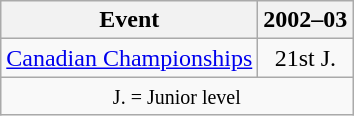<table class="wikitable" style="text-align:center">
<tr>
<th>Event</th>
<th>2002–03</th>
</tr>
<tr>
<td align=left><a href='#'>Canadian Championships</a></td>
<td>21st J.</td>
</tr>
<tr>
<td colspan=2 align=center><small> J. = Junior level </small></td>
</tr>
</table>
